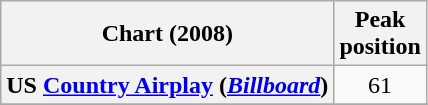<table class="wikitable sortable plainrowheaders" style="text-align:center">
<tr>
<th scope="col">Chart (2008)</th>
<th scope="col">Peak<br>position</th>
</tr>
<tr>
<th scope="row">US <a href='#'>Country Airplay</a> (<em><a href='#'>Billboard</a></em>)</th>
<td>61</td>
</tr>
<tr>
</tr>
</table>
